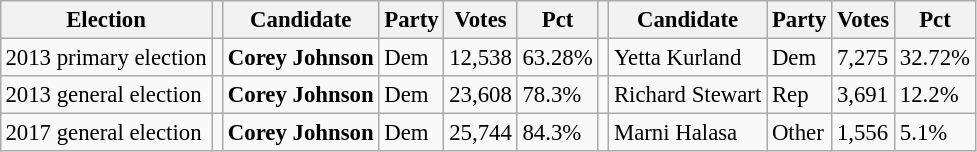<table class="wikitable" style="margin:0.5em ; font-size:95%">
<tr>
<th>Election</th>
<th></th>
<th>Candidate</th>
<th>Party</th>
<th>Votes</th>
<th>Pct</th>
<th></th>
<th>Candidate</th>
<th>Party</th>
<th>Votes</th>
<th>Pct</th>
</tr>
<tr>
<td>2013 primary election</td>
<td></td>
<td><strong>Corey Johnson</strong></td>
<td>Dem</td>
<td>12,538</td>
<td>63.28%</td>
<td></td>
<td>Yetta Kurland</td>
<td>Dem</td>
<td>7,275</td>
<td>32.72%</td>
</tr>
<tr>
<td>2013 general election</td>
<td></td>
<td><strong>Corey Johnson</strong></td>
<td>Dem</td>
<td>23,608</td>
<td>78.3%</td>
<td></td>
<td>Richard Stewart</td>
<td>Rep</td>
<td>3,691</td>
<td>12.2%</td>
</tr>
<tr>
<td>2017 general election</td>
<td></td>
<td><strong>Corey Johnson</strong></td>
<td>Dem</td>
<td>25,744</td>
<td>84.3%</td>
<td></td>
<td>Marni Halasa</td>
<td>Other</td>
<td>1,556</td>
<td>5.1%</td>
</tr>
</table>
